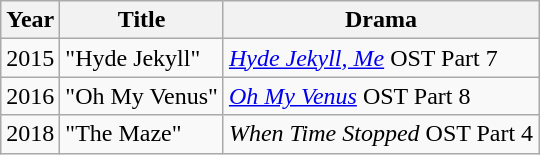<table class="wikitable">
<tr>
<th>Year</th>
<th>Title</th>
<th>Drama</th>
</tr>
<tr>
<td>2015</td>
<td>"Hyde Jekyll"</td>
<td><em><a href='#'>Hyde Jekyll, Me</a></em> OST Part 7</td>
</tr>
<tr>
<td>2016</td>
<td>"Oh My Venus"</td>
<td><em><a href='#'>Oh My Venus</a></em> OST Part 8</td>
</tr>
<tr>
<td>2018</td>
<td>"The Maze"</td>
<td><em>When Time Stopped</em> OST Part 4</td>
</tr>
</table>
